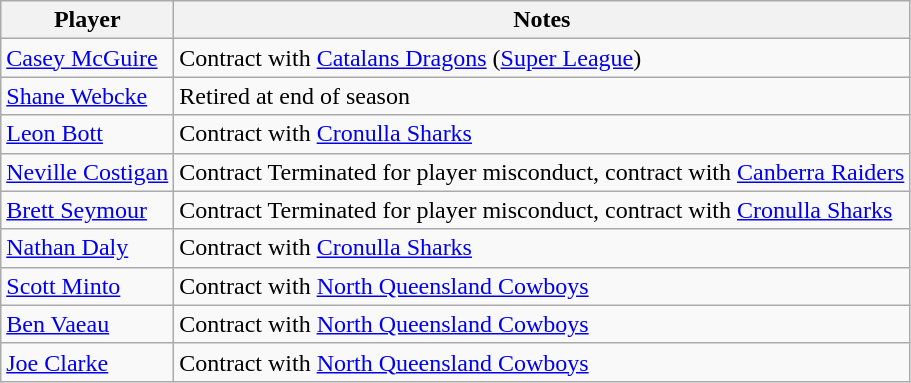<table class="wikitable">
<tr>
<th>Player</th>
<th>Notes</th>
</tr>
<tr>
<td><a href='#'>Casey McGuire</a></td>
<td>Contract with <a href='#'>Catalans Dragons</a> (<a href='#'>Super League</a>)</td>
</tr>
<tr>
<td><a href='#'>Shane Webcke</a></td>
<td>Retired at end of season</td>
</tr>
<tr>
<td><a href='#'>Leon Bott</a></td>
<td>Contract with <a href='#'>Cronulla Sharks</a></td>
</tr>
<tr>
<td><a href='#'>Neville Costigan</a></td>
<td>Contract Terminated for player misconduct, contract with <a href='#'>Canberra Raiders</a></td>
</tr>
<tr>
<td><a href='#'>Brett Seymour</a></td>
<td>Contract Terminated for player misconduct, contract with <a href='#'>Cronulla Sharks</a></td>
</tr>
<tr>
<td><a href='#'>Nathan Daly</a></td>
<td>Contract with <a href='#'>Cronulla Sharks</a></td>
</tr>
<tr>
<td><a href='#'>Scott Minto</a></td>
<td>Contract with <a href='#'>North Queensland Cowboys</a></td>
</tr>
<tr>
<td><a href='#'>Ben Vaeau</a></td>
<td>Contract with <a href='#'>North Queensland Cowboys</a></td>
</tr>
<tr>
<td><a href='#'>Joe Clarke</a></td>
<td>Contract with <a href='#'>North Queensland Cowboys</a></td>
</tr>
</table>
